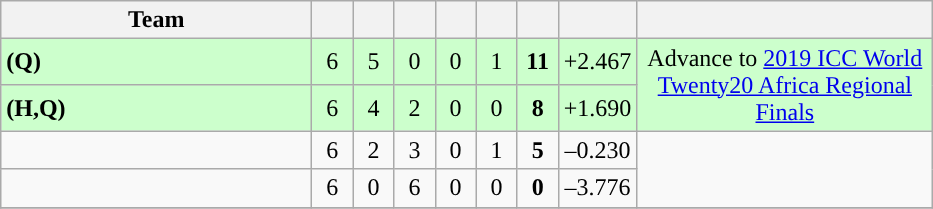<table class="wikitable" style="text-align:center">
<tr>
<th width=200>Team</th>
<th width=20></th>
<th width=20></th>
<th width=20></th>
<th width=20></th>
<th width=20></th>
<th width=20></th>
<th width=45></th>
<th width=190></th>
</tr>
<tr style="background:#cfc">
<td align="left"> <strong>(Q)</strong></td>
<td>6</td>
<td>5</td>
<td>0</td>
<td>0</td>
<td>1</td>
<td><strong>11</strong></td>
<td>+2.467</td>
<td rowspan=2>Advance to <a href='#'>2019 ICC World Twenty20 Africa Regional Finals</a></td>
</tr>
<tr style="background:#cfc">
<td align="left"> <strong>(H,Q)</strong></td>
<td>6</td>
<td>4</td>
<td>2</td>
<td>0</td>
<td>0</td>
<td><strong>8</strong></td>
<td>+1.690</td>
</tr>
<tr>
<td align="left"></td>
<td>6</td>
<td>2</td>
<td>3</td>
<td>0</td>
<td>1</td>
<td><strong>5</strong></td>
<td>–0.230</td>
<td rowspan=2></td>
</tr>
<tr>
<td align="left"></td>
<td>6</td>
<td>0</td>
<td>6</td>
<td>0</td>
<td>0</td>
<td><strong>0</strong></td>
<td>–3.776</td>
</tr>
<tr>
</tr>
</table>
